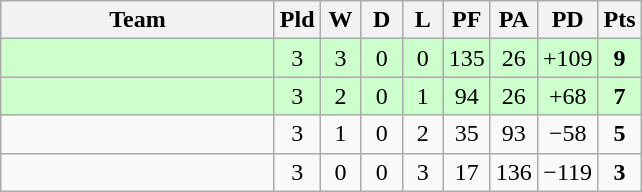<table class="wikitable" style="text-align:center;">
<tr>
<th width=175>Team</th>
<th width=20 abbr="Played">Pld</th>
<th width=20 abbr="Won">W</th>
<th width=20 abbr="Drawn">D</th>
<th width=20 abbr="Lost">L</th>
<th width=20 abbr="Points for">PF</th>
<th width=20 abbr="Points against">PA</th>
<th width=25 abbr="Points difference">PD</th>
<th width=20 abbr="Points">Pts</th>
</tr>
<tr style="background:#ccffcc">
<td align=left></td>
<td>3</td>
<td>3</td>
<td>0</td>
<td>0</td>
<td>135</td>
<td>26</td>
<td>+109</td>
<td><strong>9</strong></td>
</tr>
<tr style="background:#ccffcc">
<td align=left></td>
<td>3</td>
<td>2</td>
<td>0</td>
<td>1</td>
<td>94</td>
<td>26</td>
<td>+68</td>
<td><strong>7</strong></td>
</tr>
<tr>
<td align=left></td>
<td>3</td>
<td>1</td>
<td>0</td>
<td>2</td>
<td>35</td>
<td>93</td>
<td>−58</td>
<td><strong>5</strong></td>
</tr>
<tr>
<td align=left></td>
<td>3</td>
<td>0</td>
<td>0</td>
<td>3</td>
<td>17</td>
<td>136</td>
<td>−119</td>
<td><strong>3</strong></td>
</tr>
</table>
